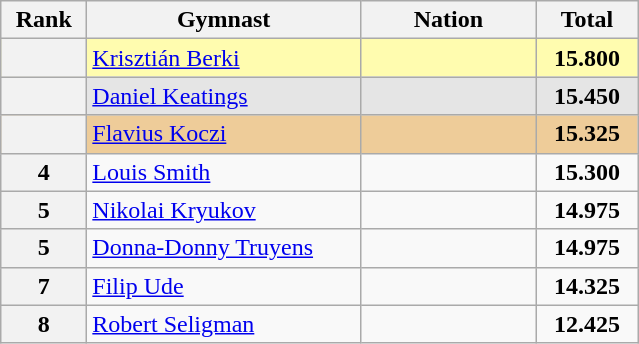<table class="wikitable sortable" style="text-align:center; font-size:100%">
<tr>
<th scope="col" style="width:50px;">Rank</th>
<th ! scope="col" style="width:175px;">Gymnast</th>
<th ! scope="col" style="width:110px;">Nation</th>
<th ! scope="col" style="width:60px;">Total</th>
</tr>
<tr style="background:#fffcaf;">
<th scope=row style="text-align:center"></th>
<td style="text-align:left;"><a href='#'>Krisztián Berki</a></td>
<td style="text-align:left;"></td>
<td><strong>15.800</strong></td>
</tr>
<tr style="background:#e5e5e5;">
<th scope=row style="text-align:center"></th>
<td style="text-align:left;"><a href='#'>Daniel Keatings</a></td>
<td style="text-align:left;"></td>
<td><strong>15.450</strong></td>
</tr>
<tr style="background:#ec9;">
<th scope=row style="text-align:center"></th>
<td style="text-align:left;"><a href='#'>Flavius Koczi</a></td>
<td style="text-align:left;"></td>
<td><strong>15.325</strong></td>
</tr>
<tr>
<th scope=row style="text-align:center">4</th>
<td style="text-align:left;"><a href='#'>Louis Smith</a></td>
<td style="text-align:left;"></td>
<td><strong>15.300</strong></td>
</tr>
<tr>
<th scope=row style="text-align:center">5</th>
<td style="text-align:left;"><a href='#'>Nikolai Kryukov</a></td>
<td style="text-align:left;"></td>
<td><strong>14.975</strong></td>
</tr>
<tr>
<th scope=row style="text-align:center">5</th>
<td style="text-align:left;"><a href='#'>Donna-Donny Truyens</a></td>
<td style="text-align:left;"></td>
<td><strong>14.975</strong></td>
</tr>
<tr>
<th scope=row style="text-align:center">7</th>
<td style="text-align:left;"><a href='#'>Filip Ude</a></td>
<td style="text-align:left;"></td>
<td><strong>14.325</strong></td>
</tr>
<tr>
<th scope=row style="text-align:center">8</th>
<td style="text-align:left;"><a href='#'>Robert Seligman</a></td>
<td style="text-align:left;"></td>
<td><strong>12.425</strong></td>
</tr>
</table>
